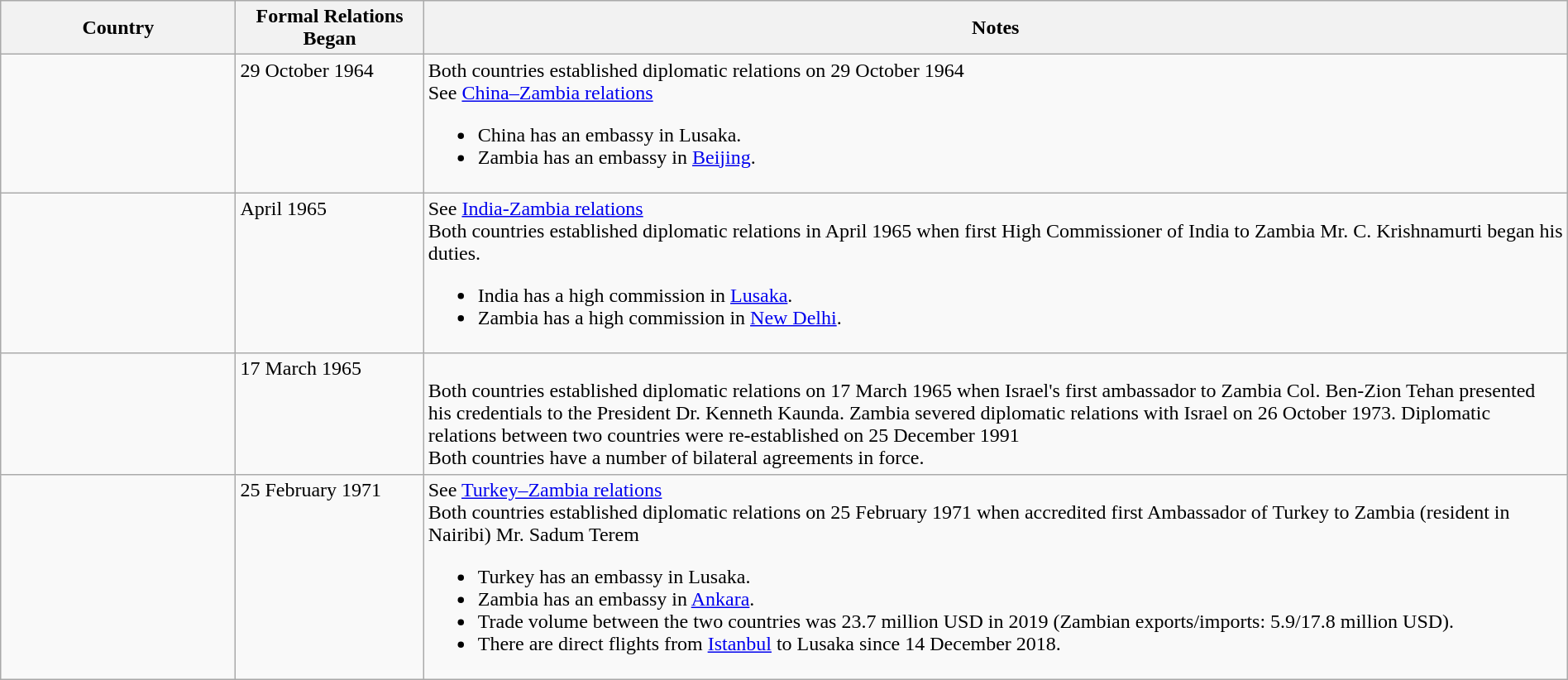<table class="wikitable sortable" style="width:100%; margin:auto;">
<tr>
<th style="width:15%;">Country</th>
<th style="width:12%;">Formal Relations Began</th>
<th>Notes</th>
</tr>
<tr valign="top">
<td></td>
<td>29 October 1964</td>
<td>Both countries established diplomatic relations on 29 October 1964<br>See <a href='#'>China–Zambia relations</a><ul><li>China has an embassy in Lusaka.</li><li>Zambia has an embassy in <a href='#'>Beijing</a>.</li></ul></td>
</tr>
<tr valign="top">
<td></td>
<td>April 1965</td>
<td>See <a href='#'>India-Zambia relations</a><br>Both countries established diplomatic relations in April 1965 when first High Commissioner of India to Zambia Mr. C. Krishnamurti began his duties.<ul><li>India has a high commission in <a href='#'>Lusaka</a>.</li><li>Zambia has a high commission in <a href='#'>New Delhi</a>.</li></ul></td>
</tr>
<tr valign="top">
<td></td>
<td>17 March 1965</td>
<td><br>Both countries established diplomatic relations on 17 March 1965 when Israel's first ambassador to Zambia Col. Ben-Zion Tehan presented his credentials to the President Dr. Kenneth Kaunda. Zambia severed diplomatic relations with Israel on 26 October 1973. Diplomatic relations between two countries were re-established on 25 December 1991<br>Both countries have a number of bilateral agreements in force.</td>
</tr>
<tr valign="top">
<td></td>
<td>25 February 1971</td>
<td>See <a href='#'>Turkey–Zambia relations</a><br>Both countries established diplomatic relations on 25 February 1971 when accredited first Ambassador of Turkey to Zambia (resident in Nairibi) Mr. Sadum Terem<ul><li>Turkey has an embassy in Lusaka.</li><li>Zambia has an embassy in <a href='#'>Ankara</a>.</li><li>Trade volume between the two countries was 23.7 million USD in 2019 (Zambian exports/imports: 5.9/17.8 million USD).</li><li>There are direct flights from <a href='#'>Istanbul</a> to Lusaka since 14 December 2018.</li></ul></td>
</tr>
</table>
